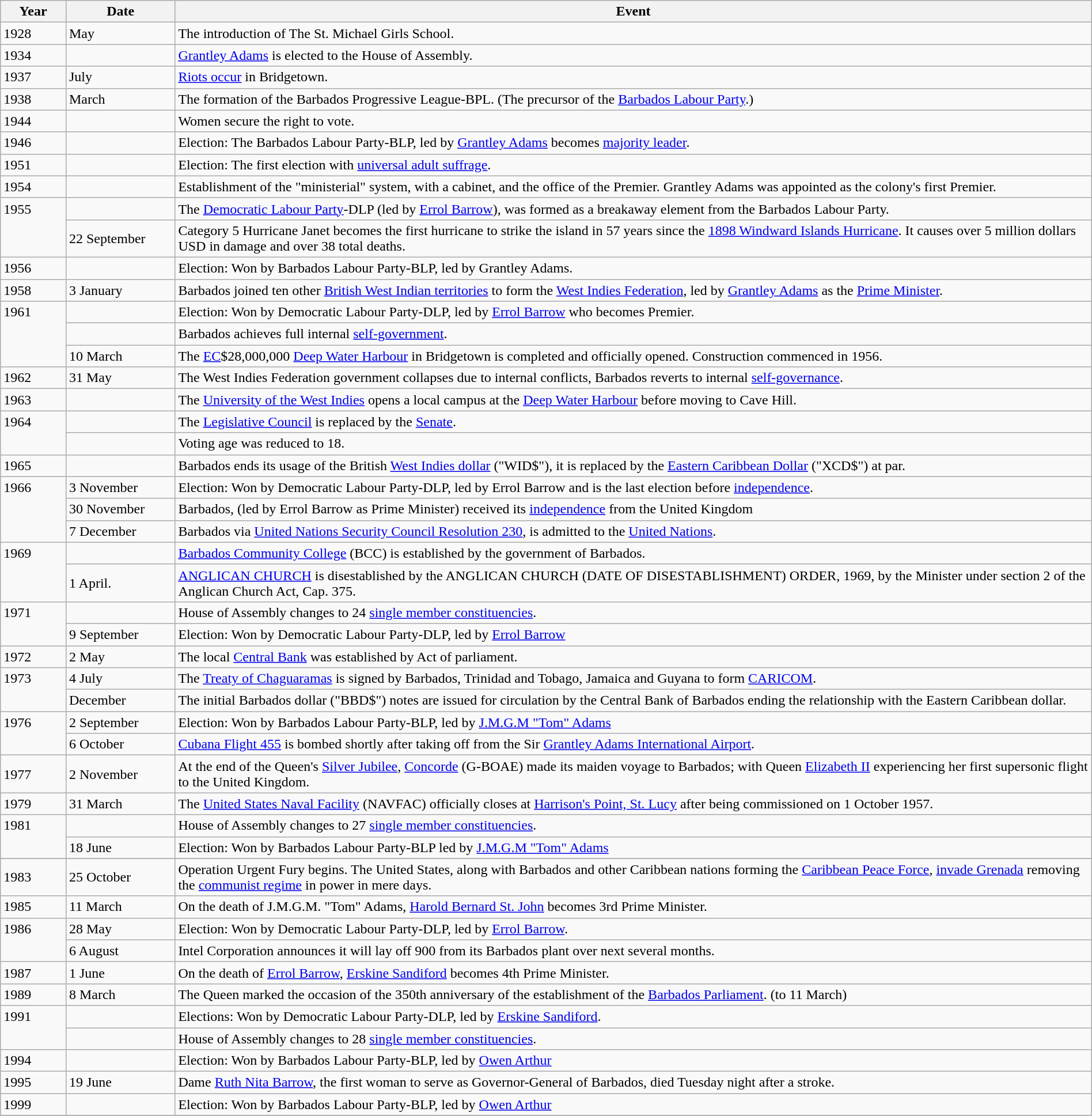<table class="wikitable" width="100%">
<tr>
<th style="width:6%">Year</th>
<th style="width:10%">Date</th>
<th>Event</th>
</tr>
<tr>
<td>1928</td>
<td>May</td>
<td>The introduction of The St. Michael Girls School.</td>
</tr>
<tr>
<td>1934</td>
<td></td>
<td><a href='#'>Grantley Adams</a> is elected to the House of Assembly.</td>
</tr>
<tr>
<td>1937</td>
<td>July</td>
<td><a href='#'>Riots occur</a> in Bridgetown.</td>
</tr>
<tr>
<td>1938</td>
<td>March</td>
<td>The formation of the Barbados Progressive League-BPL. (The precursor of the <a href='#'>Barbados Labour Party</a>.)</td>
</tr>
<tr>
<td>1944</td>
<td></td>
<td>Women secure the right to vote.</td>
</tr>
<tr>
<td>1946</td>
<td></td>
<td>Election: The Barbados Labour Party-BLP, led by <a href='#'>Grantley Adams</a> becomes <a href='#'>majority leader</a>.</td>
</tr>
<tr>
<td>1951</td>
<td></td>
<td>Election: The first election with <a href='#'>universal adult suffrage</a>.</td>
</tr>
<tr>
<td>1954</td>
<td></td>
<td>Establishment of the "ministerial" system, with a cabinet, and the office of the Premier. Grantley Adams was appointed as the colony's first Premier.</td>
</tr>
<tr>
<td rowspan="2" valign="top">1955</td>
<td></td>
<td>The <a href='#'>Democratic Labour Party</a>-DLP (led by <a href='#'>Errol Barrow</a>), was formed as a breakaway element from the Barbados Labour Party.</td>
</tr>
<tr>
<td>22 September</td>
<td>Category 5 Hurricane Janet becomes the first hurricane to strike the island in 57 years since the <a href='#'>1898 Windward Islands Hurricane</a>.  It causes over 5 million dollars USD in damage and over 38 total deaths.</td>
</tr>
<tr>
<td>1956</td>
<td></td>
<td>Election: Won by Barbados Labour Party-BLP, led by Grantley Adams.</td>
</tr>
<tr>
<td>1958</td>
<td>3 January</td>
<td>Barbados joined ten other <a href='#'>British West Indian territories</a> to form the <a href='#'>West Indies Federation</a>, led by <a href='#'>Grantley Adams</a> as the <a href='#'>Prime Minister</a>.</td>
</tr>
<tr>
<td rowspan="3" valign="top">1961</td>
<td></td>
<td>Election: Won by Democratic Labour Party-DLP, led by <a href='#'>Errol Barrow</a> who becomes Premier.</td>
</tr>
<tr>
<td></td>
<td>Barbados achieves full internal <a href='#'>self-government</a>.</td>
</tr>
<tr>
<td>10 March</td>
<td>The <a href='#'>EC</a>$28,000,000 <a href='#'>Deep Water Harbour</a> in Bridgetown is completed and officially opened. Construction commenced in 1956.</td>
</tr>
<tr>
<td>1962</td>
<td>31 May</td>
<td>The West Indies Federation government collapses due to internal conflicts, Barbados reverts to internal <a href='#'>self-governance</a>.</td>
</tr>
<tr>
<td>1963</td>
<td></td>
<td>The <a href='#'>University of the West Indies</a> opens a local campus at the <a href='#'>Deep Water Harbour</a> before moving to Cave Hill.</td>
</tr>
<tr>
<td rowspan="2" valign="top">1964</td>
<td></td>
<td>The <a href='#'>Legislative Council</a> is replaced by the <a href='#'>Senate</a>.</td>
</tr>
<tr>
<td></td>
<td>Voting age was reduced to 18.</td>
</tr>
<tr>
<td>1965</td>
<td></td>
<td>Barbados ends its usage of the British <a href='#'>West Indies dollar</a> ("WID$"), it is replaced by the <a href='#'>Eastern Caribbean Dollar</a> ("XCD$") at par.</td>
</tr>
<tr>
<td rowspan="3" valign="top">1966</td>
<td>3 November</td>
<td>Election: Won by Democratic Labour Party-DLP, led by Errol Barrow and is the last election before <a href='#'>independence</a>.</td>
</tr>
<tr>
<td>30 November</td>
<td>Barbados, (led by Errol Barrow as Prime Minister) received its <a href='#'>independence</a> from the United Kingdom</td>
</tr>
<tr>
<td>7 December</td>
<td>Barbados via <a href='#'>United Nations Security Council Resolution 230</a>, is admitted to the <a href='#'>United Nations</a>.</td>
</tr>
<tr>
<td rowspan="2" valign="top">1969</td>
<td></td>
<td><a href='#'>Barbados Community College</a> (BCC) is established by the government of Barbados.</td>
</tr>
<tr>
<td>1 April.</td>
<td><a href='#'>ANGLICAN CHURCH</a> is disestablished by the ANGLICAN CHURCH (DATE OF DISESTABLISHMENT) ORDER, 1969, by the Minister under section 2 of the Anglican Church Act, Cap. 375.</td>
</tr>
<tr>
<td rowspan="2" valign="top">1971</td>
<td></td>
<td>House of Assembly changes to 24 <a href='#'>single member constituencies</a>.</td>
</tr>
<tr>
<td>9 September</td>
<td>Election: Won by Democratic Labour Party-DLP, led by <a href='#'>Errol Barrow</a></td>
</tr>
<tr>
<td>1972</td>
<td>2 May</td>
<td>The local <a href='#'>Central Bank</a> was established by Act of parliament.</td>
</tr>
<tr>
<td rowspan="2" valign="top">1973</td>
<td>4 July</td>
<td>The <a href='#'>Treaty of Chaguaramas</a> is signed by Barbados, Trinidad and Tobago, Jamaica and Guyana to form <a href='#'>CARICOM</a>.</td>
</tr>
<tr>
<td>December</td>
<td>The initial Barbados dollar ("BBD$") notes are issued for circulation by the Central Bank of Barbados ending the relationship with the Eastern Caribbean dollar.</td>
</tr>
<tr>
<td rowspan="2" valign="top">1976</td>
<td>2 September</td>
<td>Election: Won by Barbados Labour Party-BLP, led by <a href='#'>J.M.G.M "Tom" Adams</a></td>
</tr>
<tr>
<td>6 October</td>
<td><a href='#'>Cubana Flight 455</a> is bombed shortly after taking off from the Sir <a href='#'>Grantley Adams International Airport</a>.</td>
</tr>
<tr>
<td>1977</td>
<td>2 November</td>
<td>At the end of the Queen's <a href='#'>Silver Jubilee</a>, <a href='#'>Concorde</a> (G-BOAE) made its maiden voyage to Barbados; with Queen <a href='#'>Elizabeth II</a> experiencing her first supersonic flight to the United Kingdom.</td>
</tr>
<tr>
<td>1979</td>
<td>31 March</td>
<td>The <a href='#'>United States Naval Facility</a> (NAVFAC) officially closes at <a href='#'>Harrison's Point, St. Lucy</a> after being commissioned on 1 October 1957.</td>
</tr>
<tr>
<td rowspan="2" valign="top">1981</td>
<td></td>
<td>House of Assembly changes to 27 <a href='#'>single member constituencies</a>.</td>
</tr>
<tr>
<td>18 June</td>
<td>Election: Won by Barbados Labour Party-BLP led by <a href='#'>J.M.G.M "Tom" Adams</a></td>
</tr>
<tr>
</tr>
<tr>
<td>1983</td>
<td>25 October</td>
<td>Operation Urgent Fury begins. The United States, along with Barbados and other Caribbean nations forming the <a href='#'>Caribbean Peace Force</a>, <a href='#'>invade Grenada</a> removing the <a href='#'>communist regime</a> in power in mere days.</td>
</tr>
<tr>
<td>1985</td>
<td>11 March</td>
<td>On the death of J.M.G.M. "Tom" Adams, <a href='#'>Harold Bernard St. John</a> becomes 3rd Prime Minister.</td>
</tr>
<tr>
<td rowspan="2" valign="top">1986</td>
<td>28 May</td>
<td>Election: Won by Democratic Labour Party-DLP, led by <a href='#'>Errol Barrow</a>.</td>
</tr>
<tr>
<td>6 August</td>
<td>Intel Corporation announces it will lay off 900 from its Barbados plant over next several months.</td>
</tr>
<tr>
<td>1987</td>
<td>1 June</td>
<td>On the death of <a href='#'>Errol Barrow</a>, <a href='#'>Erskine Sandiford</a> becomes 4th Prime Minister.</td>
</tr>
<tr>
<td>1989</td>
<td>8 March</td>
<td>The Queen marked the occasion of the 350th anniversary of the establishment of the <a href='#'>Barbados Parliament</a>. (to 11 March)</td>
</tr>
<tr>
<td rowspan="2" valign="top">1991</td>
<td></td>
<td>Elections: Won by Democratic Labour Party-DLP, led by <a href='#'>Erskine Sandiford</a>.</td>
</tr>
<tr>
<td></td>
<td>House of Assembly changes to 28 <a href='#'>single member constituencies</a>.</td>
</tr>
<tr>
<td>1994</td>
<td></td>
<td>Election: Won by Barbados Labour Party-BLP, led by <a href='#'>Owen Arthur</a></td>
</tr>
<tr>
<td>1995</td>
<td>19 June</td>
<td>Dame <a href='#'>Ruth Nita Barrow</a>, the first woman to serve as Governor-General of Barbados, died Tuesday night after a stroke. </td>
</tr>
<tr>
<td>1999</td>
<td></td>
<td>Election: Won by Barbados Labour Party-BLP, led by <a href='#'>Owen Arthur</a></td>
</tr>
<tr>
</tr>
</table>
